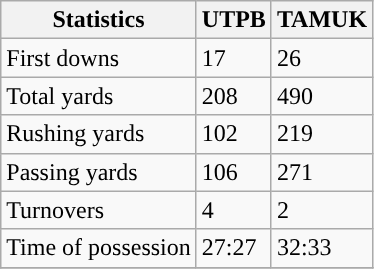<table class="wikitable" style="float: left;">
<tr>
<th>Statistics</th>
<th>UTPB</th>
<th>TAMUK</th>
</tr>
<tr>
<td>First downs</td>
<td>17</td>
<td>26</td>
</tr>
<tr>
<td>Total yards</td>
<td>208</td>
<td>490</td>
</tr>
<tr>
<td>Rushing yards</td>
<td>102</td>
<td>219</td>
</tr>
<tr>
<td>Passing yards</td>
<td>106</td>
<td>271</td>
</tr>
<tr>
<td>Turnovers</td>
<td>4</td>
<td>2</td>
</tr>
<tr>
<td>Time of possession</td>
<td>27:27</td>
<td>32:33</td>
</tr>
<tr>
</tr>
</table>
